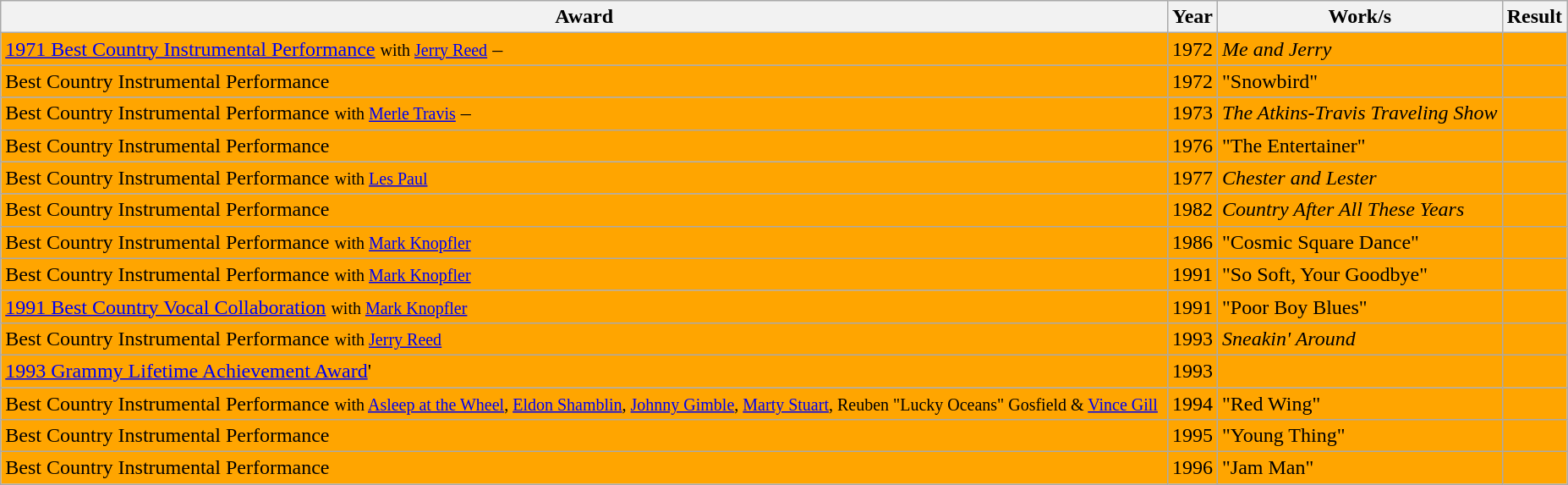<table class="wikitable">
<tr>
<th>Award</th>
<th>Year</th>
<th>Work/s</th>
<th>Result</th>
</tr>
<tr bgcolor=orange>
<td><a href='#'>1971 Best Country Instrumental Performance</a> <small>with <a href='#'>Jerry Reed</a></small> –</td>
<td>1972</td>
<td><em>Me and Jerry</em></td>
<td></td>
</tr>
<tr bgcolor=orange>
<td>Best Country Instrumental Performance</td>
<td>1972</td>
<td>"Snowbird"</td>
<td></td>
</tr>
<tr bgcolor=orange>
<td>Best Country Instrumental Performance <small>with <a href='#'>Merle Travis</a></small> –</td>
<td>1973</td>
<td><em>The Atkins-Travis Traveling Show</em></td>
<td></td>
</tr>
<tr bgcolor=orange>
<td>Best Country Instrumental Performance</td>
<td>1976</td>
<td>"The Entertainer"</td>
<td></td>
</tr>
<tr bgcolor=orange>
<td>Best Country Instrumental Performance <small>with <a href='#'>Les Paul</a></small> </td>
<td>1977</td>
<td><em>Chester and Lester</em></td>
<td></td>
</tr>
<tr bgcolor=orange>
<td>Best Country Instrumental Performance</td>
<td>1982</td>
<td><em>Country After All These Years</em></td>
<td></td>
</tr>
<tr bgcolor=orange>
<td>Best Country Instrumental Performance <small>with <a href='#'>Mark Knopfler</a></small> </td>
<td>1986</td>
<td>"Cosmic Square Dance"</td>
<td></td>
</tr>
<tr bgcolor=orange>
<td>Best Country Instrumental Performance <small>with <a href='#'>Mark Knopfler</a></small> </td>
<td>1991</td>
<td>"So Soft, Your Goodbye"</td>
<td></td>
</tr>
<tr bgcolor=orange>
<td><a href='#'>1991 Best Country Vocal Collaboration</a> <small> with <a href='#'>Mark Knopfler</a></small> </td>
<td>1991</td>
<td>"Poor Boy Blues"</td>
<td></td>
</tr>
<tr bgcolor=orange>
<td>Best Country Instrumental Performance <small>with <a href='#'>Jerry Reed</a></small> </td>
<td>1993</td>
<td><em>Sneakin' Around</em></td>
<td></td>
</tr>
<tr bgcolor=orange>
<td><a href='#'>1993 Grammy Lifetime Achievement Award</a>'</td>
<td>1993</td>
<td></td>
<td></td>
</tr>
<tr bgcolor=orange>
<td>Best Country Instrumental Performance <small>with <a href='#'>Asleep at the Wheel</a>, <a href='#'>Eldon Shamblin</a>, <a href='#'>Johnny Gimble</a>, <a href='#'>Marty Stuart</a>, Reuben "Lucky Oceans" Gosfield & <a href='#'>Vince Gill</a></small> </td>
<td>1994</td>
<td>"Red Wing"</td>
<td></td>
</tr>
<tr bgcolor=orange>
<td>Best Country Instrumental Performance</td>
<td>1995</td>
<td>"Young Thing"</td>
<td></td>
</tr>
<tr bgcolor=orange>
<td>Best Country Instrumental Performance</td>
<td>1996</td>
<td>"Jam Man"</td>
<td></td>
</tr>
</table>
